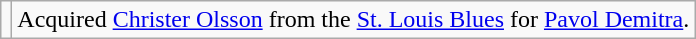<table class="wikitable">
<tr>
<td></td>
<td>Acquired <a href='#'>Christer Olsson</a> from the <a href='#'>St. Louis Blues</a> for <a href='#'>Pavol Demitra</a>.</td>
</tr>
</table>
